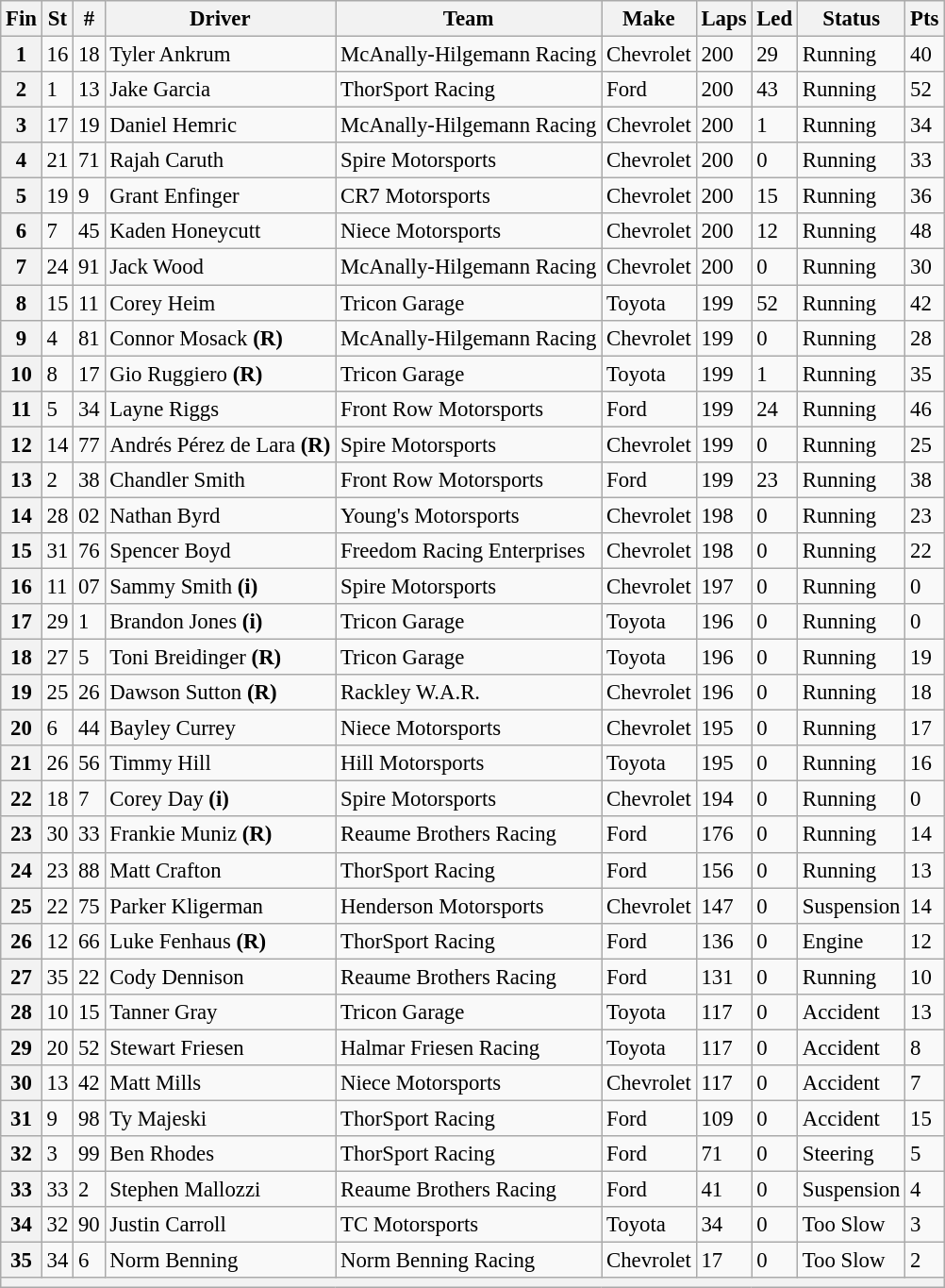<table class="wikitable" style="font-size:95%">
<tr>
<th>Fin</th>
<th>St</th>
<th>#</th>
<th>Driver</th>
<th>Team</th>
<th>Make</th>
<th>Laps</th>
<th>Led</th>
<th>Status</th>
<th>Pts</th>
</tr>
<tr>
<th>1</th>
<td>16</td>
<td>18</td>
<td>Tyler Ankrum</td>
<td>McAnally-Hilgemann Racing</td>
<td>Chevrolet</td>
<td>200</td>
<td>29</td>
<td>Running</td>
<td>40</td>
</tr>
<tr>
<th>2</th>
<td>1</td>
<td>13</td>
<td>Jake Garcia</td>
<td>ThorSport Racing</td>
<td>Ford</td>
<td>200</td>
<td>43</td>
<td>Running</td>
<td>52</td>
</tr>
<tr>
<th>3</th>
<td>17</td>
<td>19</td>
<td>Daniel Hemric</td>
<td>McAnally-Hilgemann Racing</td>
<td>Chevrolet</td>
<td>200</td>
<td>1</td>
<td>Running</td>
<td>34</td>
</tr>
<tr>
<th>4</th>
<td>21</td>
<td>71</td>
<td>Rajah Caruth</td>
<td>Spire Motorsports</td>
<td>Chevrolet</td>
<td>200</td>
<td>0</td>
<td>Running</td>
<td>33</td>
</tr>
<tr>
<th>5</th>
<td>19</td>
<td>9</td>
<td>Grant Enfinger</td>
<td>CR7 Motorsports</td>
<td>Chevrolet</td>
<td>200</td>
<td>15</td>
<td>Running</td>
<td>36</td>
</tr>
<tr>
<th>6</th>
<td>7</td>
<td>45</td>
<td>Kaden Honeycutt</td>
<td>Niece Motorsports</td>
<td>Chevrolet</td>
<td>200</td>
<td>12</td>
<td>Running</td>
<td>48</td>
</tr>
<tr>
<th>7</th>
<td>24</td>
<td>91</td>
<td>Jack Wood</td>
<td>McAnally-Hilgemann Racing</td>
<td>Chevrolet</td>
<td>200</td>
<td>0</td>
<td>Running</td>
<td>30</td>
</tr>
<tr>
<th>8</th>
<td>15</td>
<td>11</td>
<td>Corey Heim</td>
<td>Tricon Garage</td>
<td>Toyota</td>
<td>199</td>
<td>52</td>
<td>Running</td>
<td>42</td>
</tr>
<tr>
<th>9</th>
<td>4</td>
<td>81</td>
<td>Connor Mosack <strong>(R)</strong></td>
<td>McAnally-Hilgemann Racing</td>
<td>Chevrolet</td>
<td>199</td>
<td>0</td>
<td>Running</td>
<td>28</td>
</tr>
<tr>
<th>10</th>
<td>8</td>
<td>17</td>
<td>Gio Ruggiero <strong>(R)</strong></td>
<td>Tricon Garage</td>
<td>Toyota</td>
<td>199</td>
<td>1</td>
<td>Running</td>
<td>35</td>
</tr>
<tr>
<th>11</th>
<td>5</td>
<td>34</td>
<td>Layne Riggs</td>
<td>Front Row Motorsports</td>
<td>Ford</td>
<td>199</td>
<td>24</td>
<td>Running</td>
<td>46</td>
</tr>
<tr>
<th>12</th>
<td>14</td>
<td>77</td>
<td>Andrés Pérez de Lara <strong>(R)</strong></td>
<td>Spire Motorsports</td>
<td>Chevrolet</td>
<td>199</td>
<td>0</td>
<td>Running</td>
<td>25</td>
</tr>
<tr>
<th>13</th>
<td>2</td>
<td>38</td>
<td>Chandler Smith</td>
<td>Front Row Motorsports</td>
<td>Ford</td>
<td>199</td>
<td>23</td>
<td>Running</td>
<td>38</td>
</tr>
<tr>
<th>14</th>
<td>28</td>
<td>02</td>
<td>Nathan Byrd</td>
<td>Young's Motorsports</td>
<td>Chevrolet</td>
<td>198</td>
<td>0</td>
<td>Running</td>
<td>23</td>
</tr>
<tr>
<th>15</th>
<td>31</td>
<td>76</td>
<td>Spencer Boyd</td>
<td>Freedom Racing Enterprises</td>
<td>Chevrolet</td>
<td>198</td>
<td>0</td>
<td>Running</td>
<td>22</td>
</tr>
<tr>
<th>16</th>
<td>11</td>
<td>07</td>
<td>Sammy Smith <strong>(i)</strong></td>
<td>Spire Motorsports</td>
<td>Chevrolet</td>
<td>197</td>
<td>0</td>
<td>Running</td>
<td>0</td>
</tr>
<tr>
<th>17</th>
<td>29</td>
<td>1</td>
<td>Brandon Jones <strong>(i)</strong></td>
<td>Tricon Garage</td>
<td>Toyota</td>
<td>196</td>
<td>0</td>
<td>Running</td>
<td>0</td>
</tr>
<tr>
<th>18</th>
<td>27</td>
<td>5</td>
<td>Toni Breidinger <strong>(R)</strong></td>
<td>Tricon Garage</td>
<td>Toyota</td>
<td>196</td>
<td>0</td>
<td>Running</td>
<td>19</td>
</tr>
<tr>
<th>19</th>
<td>25</td>
<td>26</td>
<td>Dawson Sutton <strong>(R)</strong></td>
<td>Rackley W.A.R.</td>
<td>Chevrolet</td>
<td>196</td>
<td>0</td>
<td>Running</td>
<td>18</td>
</tr>
<tr>
<th>20</th>
<td>6</td>
<td>44</td>
<td>Bayley Currey</td>
<td>Niece Motorsports</td>
<td>Chevrolet</td>
<td>195</td>
<td>0</td>
<td>Running</td>
<td>17</td>
</tr>
<tr>
<th>21</th>
<td>26</td>
<td>56</td>
<td>Timmy Hill</td>
<td>Hill Motorsports</td>
<td>Toyota</td>
<td>195</td>
<td>0</td>
<td>Running</td>
<td>16</td>
</tr>
<tr>
<th>22</th>
<td>18</td>
<td>7</td>
<td>Corey Day <strong>(i)</strong></td>
<td>Spire Motorsports</td>
<td>Chevrolet</td>
<td>194</td>
<td>0</td>
<td>Running</td>
<td>0</td>
</tr>
<tr>
<th>23</th>
<td>30</td>
<td>33</td>
<td>Frankie Muniz <strong>(R)</strong></td>
<td>Reaume Brothers Racing</td>
<td>Ford</td>
<td>176</td>
<td>0</td>
<td>Running</td>
<td>14</td>
</tr>
<tr>
<th>24</th>
<td>23</td>
<td>88</td>
<td>Matt Crafton</td>
<td>ThorSport Racing</td>
<td>Ford</td>
<td>156</td>
<td>0</td>
<td>Running</td>
<td>13</td>
</tr>
<tr>
<th>25</th>
<td>22</td>
<td>75</td>
<td>Parker Kligerman</td>
<td>Henderson Motorsports</td>
<td>Chevrolet</td>
<td>147</td>
<td>0</td>
<td>Suspension</td>
<td>14</td>
</tr>
<tr>
<th>26</th>
<td>12</td>
<td>66</td>
<td>Luke Fenhaus <strong>(R)</strong></td>
<td>ThorSport Racing</td>
<td>Ford</td>
<td>136</td>
<td>0</td>
<td>Engine</td>
<td>12</td>
</tr>
<tr>
<th>27</th>
<td>35</td>
<td>22</td>
<td>Cody Dennison</td>
<td>Reaume Brothers Racing</td>
<td>Ford</td>
<td>131</td>
<td>0</td>
<td>Running</td>
<td>10</td>
</tr>
<tr>
<th>28</th>
<td>10</td>
<td>15</td>
<td>Tanner Gray</td>
<td>Tricon Garage</td>
<td>Toyota</td>
<td>117</td>
<td>0</td>
<td>Accident</td>
<td>13</td>
</tr>
<tr>
<th>29</th>
<td>20</td>
<td>52</td>
<td>Stewart Friesen</td>
<td>Halmar Friesen Racing</td>
<td>Toyota</td>
<td>117</td>
<td>0</td>
<td>Accident</td>
<td>8</td>
</tr>
<tr>
<th>30</th>
<td>13</td>
<td>42</td>
<td>Matt Mills</td>
<td>Niece Motorsports</td>
<td>Chevrolet</td>
<td>117</td>
<td>0</td>
<td>Accident</td>
<td>7</td>
</tr>
<tr>
<th>31</th>
<td>9</td>
<td>98</td>
<td>Ty Majeski</td>
<td>ThorSport Racing</td>
<td>Ford</td>
<td>109</td>
<td>0</td>
<td>Accident</td>
<td>15</td>
</tr>
<tr>
<th>32</th>
<td>3</td>
<td>99</td>
<td>Ben Rhodes</td>
<td>ThorSport Racing</td>
<td>Ford</td>
<td>71</td>
<td>0</td>
<td>Steering</td>
<td>5</td>
</tr>
<tr>
<th>33</th>
<td>33</td>
<td>2</td>
<td>Stephen Mallozzi</td>
<td>Reaume Brothers Racing</td>
<td>Ford</td>
<td>41</td>
<td>0</td>
<td>Suspension</td>
<td>4</td>
</tr>
<tr>
<th>34</th>
<td>32</td>
<td>90</td>
<td>Justin Carroll</td>
<td>TC Motorsports</td>
<td>Toyota</td>
<td>34</td>
<td>0</td>
<td>Too Slow</td>
<td>3</td>
</tr>
<tr>
<th>35</th>
<td>34</td>
<td>6</td>
<td>Norm Benning</td>
<td>Norm Benning Racing</td>
<td>Chevrolet</td>
<td>17</td>
<td>0</td>
<td>Too Slow</td>
<td>2</td>
</tr>
<tr>
<th colspan="10"></th>
</tr>
</table>
